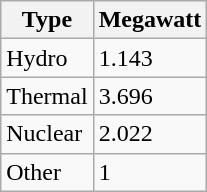<table class="wikitable sortable">
<tr>
<th>Type</th>
<th>Megawatt</th>
</tr>
<tr>
<td>Hydro</td>
<td>1.143</td>
</tr>
<tr>
<td>Thermal</td>
<td>3.696</td>
</tr>
<tr>
<td>Nuclear</td>
<td>2.022</td>
</tr>
<tr>
<td>Other</td>
<td>1</td>
</tr>
</table>
